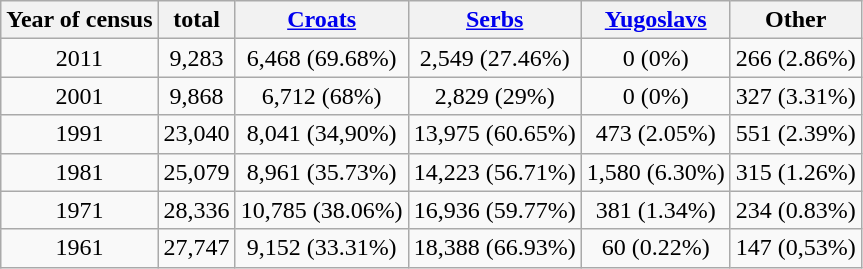<table class="wikitable" style="; text-align: center;">
<tr>
<th>Year of census</th>
<th>total</th>
<th><a href='#'>Croats</a></th>
<th><a href='#'>Serbs</a></th>
<th><a href='#'>Yugoslavs</a></th>
<th>Other</th>
</tr>
<tr>
<td align=center>2011</td>
<td>9,283</td>
<td>6,468 (69.68%)</td>
<td>2,549 (27.46%)</td>
<td>0 (0%)</td>
<td>266 (2.86%)</td>
</tr>
<tr>
<td align=center>2001</td>
<td>9,868</td>
<td>6,712 (68%)</td>
<td>2,829 (29%)</td>
<td>0 (0%)</td>
<td>327 (3.31%)</td>
</tr>
<tr>
<td align=center>1991</td>
<td>23,040</td>
<td>8,041 (34,90%)</td>
<td>13,975 (60.65%)</td>
<td>473 (2.05%)</td>
<td>551 (2.39%)</td>
</tr>
<tr>
<td align=center>1981</td>
<td>25,079</td>
<td>8,961 (35.73%)</td>
<td>14,223 (56.71%)</td>
<td>1,580 (6.30%)</td>
<td>315 (1.26%)</td>
</tr>
<tr>
<td align=center>1971</td>
<td>28,336</td>
<td>10,785 (38.06%)</td>
<td>16,936 (59.77%)</td>
<td>381 (1.34%)</td>
<td>234 (0.83%)</td>
</tr>
<tr>
<td align=center>1961</td>
<td>27,747</td>
<td>9,152 (33.31%)</td>
<td>18,388 (66.93%)</td>
<td>60 (0.22%)</td>
<td>147 (0,53%)</td>
</tr>
</table>
